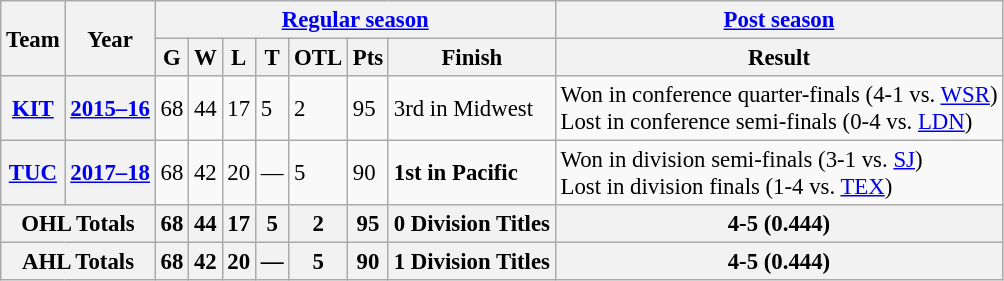<table class="wikitable" style="font-size: 95%; text-align:centre;">
<tr>
<th rowspan="2">Team</th>
<th rowspan="2">Year</th>
<th colspan="7"><a href='#'>Regular season</a></th>
<th colspan="1"><a href='#'>Post season</a></th>
</tr>
<tr>
<th>G</th>
<th>W</th>
<th>L</th>
<th>T</th>
<th>OTL</th>
<th>Pts</th>
<th>Finish</th>
<th>Result</th>
</tr>
<tr>
<th><a href='#'>KIT</a></th>
<th><a href='#'>2015–16</a></th>
<td>68</td>
<td>44</td>
<td>17</td>
<td>5</td>
<td>2</td>
<td>95</td>
<td>3rd in Midwest</td>
<td>Won in conference quarter-finals (4-1 vs. <a href='#'>WSR</a>) <br> Lost in conference semi-finals (0-4 vs. <a href='#'>LDN</a>)</td>
</tr>
<tr>
<th><a href='#'>TUC</a></th>
<th><a href='#'>2017–18</a></th>
<td>68</td>
<td>42</td>
<td>20</td>
<td>—</td>
<td>5</td>
<td>90</td>
<td><strong>1st in Pacific</strong></td>
<td>Won in division semi-finals (3-1 vs. <a href='#'>SJ</a>) <br> Lost in division finals (1-4 vs. <a href='#'>TEX</a>)</td>
</tr>
<tr>
<th colspan="2">OHL Totals</th>
<th>68</th>
<th>44</th>
<th>17</th>
<th>5</th>
<th>2</th>
<th>95</th>
<th>0 Division Titles</th>
<th>4-5 (0.444)</th>
</tr>
<tr>
<th colspan="2">AHL Totals</th>
<th>68</th>
<th>42</th>
<th>20</th>
<th>—</th>
<th>5</th>
<th>90</th>
<th>1 Division Titles</th>
<th>4-5 (0.444)</th>
</tr>
</table>
